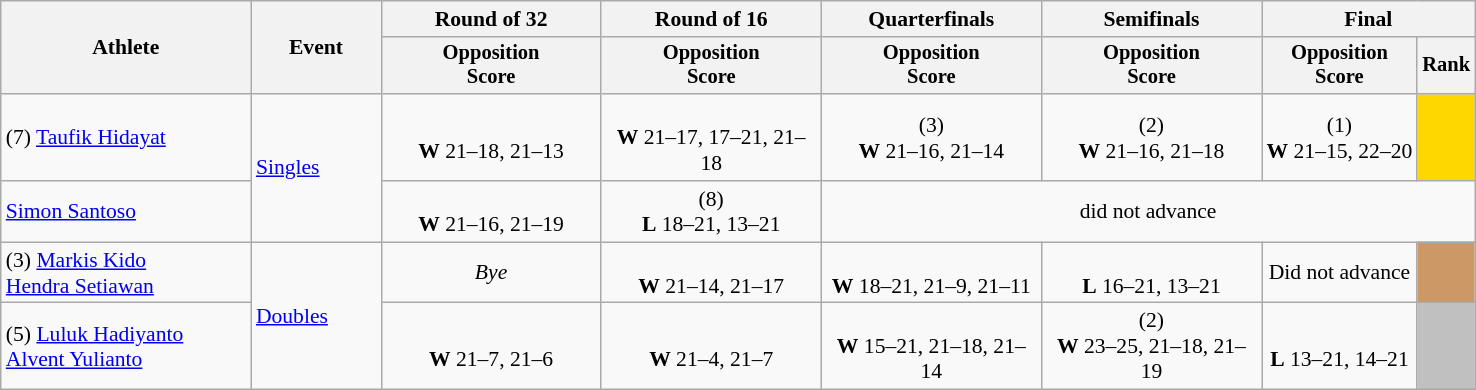<table class="wikitable" style="font-size:90%; text-align:center">
<tr>
<th width="160" rowspan="2">Athlete</th>
<th width="80" rowspan="2">Event</th>
<th width="140">Round of 32</th>
<th width="140">Round of 16</th>
<th width="140">Quarterfinals</th>
<th width="140">Semifinals</th>
<th width="110" colspan="2">Final</th>
</tr>
<tr style="font-size:95%">
<th>Opposition<br>Score</th>
<th>Opposition<br>Score</th>
<th>Opposition<br>Score</th>
<th>Opposition<br>Score</th>
<th>Opposition<br>Score</th>
<th>Rank</th>
</tr>
<tr>
<td align=left>(7) <a href='#'>Taufik Hidayat</a></td>
<td align=left rowspan=2><a href='#'>Singles</a></td>
<td align="center"> <br> <strong>W</strong> 21–18, 21–13</td>
<td align="center"> <br> <strong>W</strong> 21–17, 17–21, 21–18</td>
<td align="center">(3)  <br> <strong>W</strong> 21–16, 21–14</td>
<td align="center">(2)  <br> <strong>W</strong> 21–16, 21–18</td>
<td align="center">(1)  <br> <strong>W</strong> 21–15, 22–20</td>
<td bgcolor="gold"></td>
</tr>
<tr>
<td align=left><a href='#'>Simon Santoso</a></td>
<td align="center"> <br> <strong>W</strong> 21–16, 21–19</td>
<td align="center">(8)  <br> <strong>L</strong> 18–21, 13–21</td>
<td align="center" colspan=4>did not advance</td>
</tr>
<tr>
<td align=left>(3) <a href='#'>Markis Kido</a> <br> <a href='#'>Hendra Setiawan</a></td>
<td align=left rowspan=2><a href='#'>Doubles</a></td>
<td align="center"><em>Bye</em></td>
<td align="center"> <br> <strong>W</strong> 21–14, 21–17</td>
<td align="center"> <br> <strong>W</strong> 18–21, 21–9, 21–11</td>
<td align="center"> <br> <strong>L</strong> 16–21, 13–21</td>
<td align="center">Did not advance</td>
<td bgcolor=cc9966></td>
</tr>
<tr>
<td align=left>(5) <a href='#'>Luluk Hadiyanto</a> <br> <a href='#'>Alvent Yulianto</a></td>
<td align="center"> <br> <strong>W</strong> 21–7, 21–6</td>
<td align="center"> <br> <strong>W</strong> 21–4, 21–7</td>
<td align="center"> <br> <strong>W</strong> 15–21, 21–18, 21–14</td>
<td align="center">(2)  <br> <strong>W</strong> 23–25, 21–18, 21–19</td>
<td align="center"> <br> <strong>L</strong> 13–21, 14–21</td>
<td bgcolor="silver"></td>
</tr>
</table>
